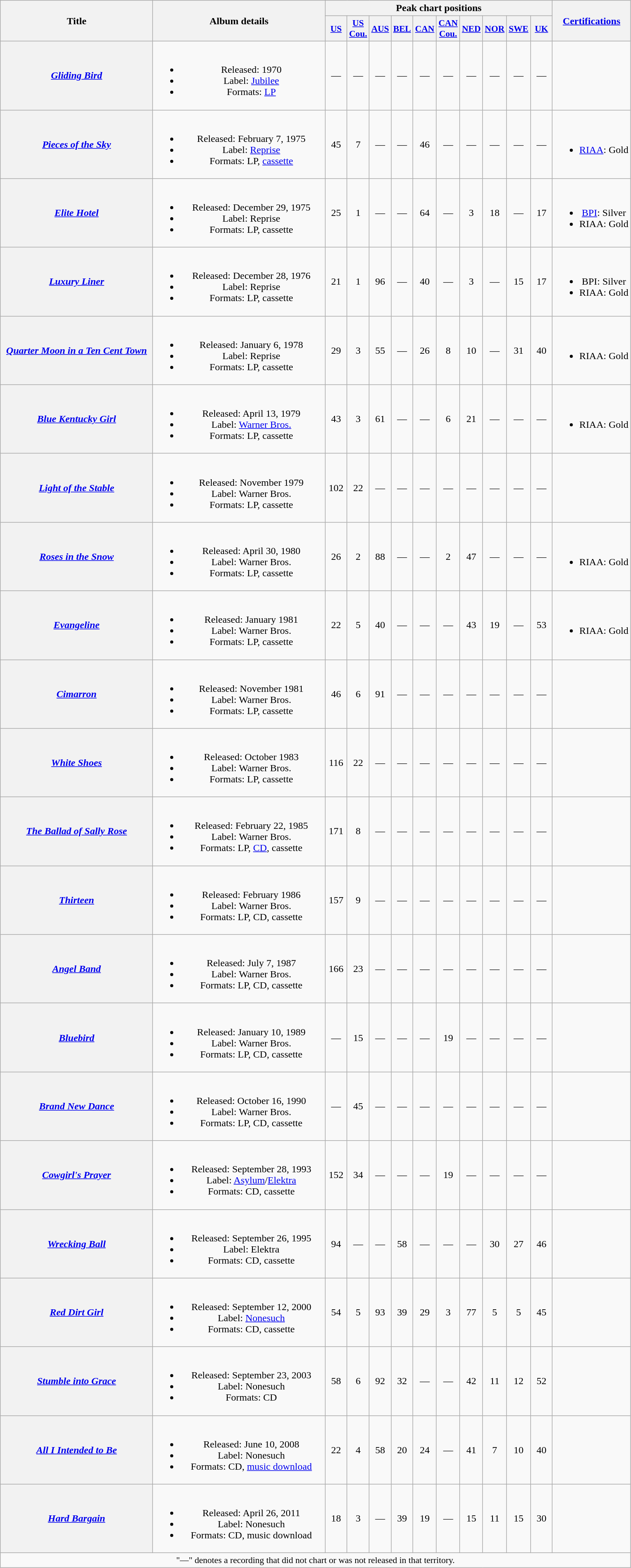<table class="wikitable plainrowheaders" style="text-align:center;" border="1">
<tr>
<th scope="col" rowspan="2" style="width:15em;">Title</th>
<th scope="col" rowspan="2" style="width:17em;">Album details</th>
<th scope="col" colspan="10">Peak chart positions</th>
<th scope="col" rowspan="2"><a href='#'>Certifications</a></th>
</tr>
<tr>
<th scope="col" style="width:2em;font-size:90%;"><a href='#'>US</a><br></th>
<th scope="col" style="width:2em;font-size:90%;"><a href='#'>US Cou.</a><br></th>
<th scope="col" style="width:2em;font-size:90%;"><a href='#'>AUS</a><br></th>
<th scope="col" style="width:2em;font-size:90%;"><a href='#'>BEL</a><br></th>
<th scope="col" style="width:2em;font-size:90%;"><a href='#'>CAN</a><br></th>
<th scope="col" style="width:2em;font-size:90%;"><a href='#'>CAN<br>Cou.</a><br></th>
<th scope="col" style="width:2em;font-size:90%;"><a href='#'>NED</a><br></th>
<th scope="col" style="width:2em;font-size:90%;"><a href='#'>NOR</a><br></th>
<th scope="col" style="width:2em;font-size:90%;"><a href='#'>SWE</a><br></th>
<th scope="col" style="width:2em;font-size:90%;"><a href='#'>UK</a><br></th>
</tr>
<tr>
<th scope="row"><em><a href='#'>Gliding Bird</a></em></th>
<td><br><ul><li>Released: 1970</li><li>Label: <a href='#'>Jubilee</a></li><li>Formats: <a href='#'>LP</a></li></ul></td>
<td>—</td>
<td>—</td>
<td>—</td>
<td>—</td>
<td>—</td>
<td>—</td>
<td>—</td>
<td>—</td>
<td>—</td>
<td>—</td>
<td></td>
</tr>
<tr>
<th scope="row"><em><a href='#'>Pieces of the Sky</a></em></th>
<td><br><ul><li>Released: February 7, 1975</li><li>Label: <a href='#'>Reprise</a></li><li>Formats: LP, <a href='#'>cassette</a></li></ul></td>
<td>45</td>
<td>7</td>
<td>—</td>
<td>—</td>
<td>46</td>
<td>—</td>
<td>—</td>
<td>—</td>
<td>—</td>
<td>—</td>
<td><br><ul><li><a href='#'>RIAA</a>: Gold</li></ul></td>
</tr>
<tr>
<th scope="row"><em><a href='#'>Elite Hotel</a></em></th>
<td><br><ul><li>Released: December 29, 1975</li><li>Label: Reprise</li><li>Formats: LP, cassette</li></ul></td>
<td>25</td>
<td>1</td>
<td>—</td>
<td>—</td>
<td>64</td>
<td>—</td>
<td>3</td>
<td>18</td>
<td>—</td>
<td>17</td>
<td><br><ul><li><a href='#'>BPI</a>: Silver</li><li>RIAA: Gold</li></ul></td>
</tr>
<tr>
<th scope="row"><em><a href='#'>Luxury Liner</a></em></th>
<td><br><ul><li>Released: December 28, 1976</li><li>Label: Reprise</li><li>Formats: LP, cassette</li></ul></td>
<td>21</td>
<td>1</td>
<td>96</td>
<td>—</td>
<td>40</td>
<td>—</td>
<td>3</td>
<td>—</td>
<td>15</td>
<td>17</td>
<td><br><ul><li>BPI: Silver</li><li>RIAA: Gold</li></ul></td>
</tr>
<tr>
<th scope="row"><em><a href='#'>Quarter Moon in a Ten Cent Town</a></em></th>
<td><br><ul><li>Released: January 6, 1978</li><li>Label: Reprise</li><li>Formats: LP, cassette</li></ul></td>
<td>29</td>
<td>3</td>
<td>55</td>
<td>—</td>
<td>26</td>
<td>8</td>
<td>10</td>
<td>—</td>
<td>31</td>
<td>40</td>
<td><br><ul><li>RIAA: Gold</li></ul></td>
</tr>
<tr>
<th scope="row"><em><a href='#'>Blue Kentucky Girl</a></em></th>
<td><br><ul><li>Released: April 13, 1979</li><li>Label: <a href='#'>Warner Bros.</a></li><li>Formats: LP, cassette</li></ul></td>
<td>43</td>
<td>3</td>
<td>61</td>
<td>—</td>
<td>—</td>
<td>6</td>
<td>21</td>
<td>—</td>
<td>—</td>
<td>—</td>
<td><br><ul><li>RIAA: Gold</li></ul></td>
</tr>
<tr>
<th scope="row"><em><a href='#'>Light of the Stable</a></em></th>
<td><br><ul><li>Released: November 1979</li><li>Label: Warner Bros.</li><li>Formats: LP, cassette</li></ul></td>
<td>102</td>
<td>22</td>
<td>—</td>
<td>—</td>
<td>—</td>
<td>—</td>
<td>—</td>
<td>—</td>
<td>—</td>
<td>—</td>
<td></td>
</tr>
<tr>
<th scope="row"><em><a href='#'>Roses in the Snow</a></em></th>
<td><br><ul><li>Released: April 30, 1980</li><li>Label: Warner Bros.</li><li>Formats: LP, cassette</li></ul></td>
<td>26</td>
<td>2</td>
<td>88</td>
<td>—</td>
<td>—</td>
<td>2</td>
<td>47</td>
<td>—</td>
<td>—</td>
<td>—</td>
<td><br><ul><li>RIAA: Gold</li></ul></td>
</tr>
<tr>
<th scope="row"><em><a href='#'>Evangeline</a></em></th>
<td><br><ul><li>Released: January 1981</li><li>Label: Warner Bros.</li><li>Formats: LP, cassette</li></ul></td>
<td>22</td>
<td>5</td>
<td>40</td>
<td>—</td>
<td>—</td>
<td>—</td>
<td>43</td>
<td>19</td>
<td>—</td>
<td>53</td>
<td><br><ul><li>RIAA: Gold</li></ul></td>
</tr>
<tr>
<th scope="row"><em><a href='#'>Cimarron</a></em></th>
<td><br><ul><li>Released: November 1981</li><li>Label: Warner Bros.</li><li>Formats: LP, cassette</li></ul></td>
<td>46</td>
<td>6</td>
<td>91</td>
<td>—</td>
<td>—</td>
<td>—</td>
<td>—</td>
<td>—</td>
<td>—</td>
<td>—</td>
<td></td>
</tr>
<tr>
<th scope="row"><em><a href='#'>White Shoes</a></em></th>
<td><br><ul><li>Released: October 1983</li><li>Label: Warner Bros.</li><li>Formats: LP, cassette</li></ul></td>
<td>116</td>
<td>22</td>
<td>—</td>
<td>—</td>
<td>—</td>
<td>—</td>
<td>—</td>
<td>—</td>
<td>—</td>
<td>—</td>
<td></td>
</tr>
<tr>
<th scope="row"><em><a href='#'>The Ballad of Sally Rose</a></em></th>
<td><br><ul><li>Released: February 22, 1985</li><li>Label: Warner Bros.</li><li>Formats: LP, <a href='#'>CD</a>, cassette</li></ul></td>
<td>171</td>
<td>8</td>
<td>—</td>
<td>—</td>
<td>—</td>
<td>—</td>
<td>—</td>
<td>—</td>
<td>—</td>
<td>—</td>
<td></td>
</tr>
<tr>
<th scope="row"><em><a href='#'>Thirteen</a></em></th>
<td><br><ul><li>Released: February 1986</li><li>Label: Warner Bros.</li><li>Formats: LP, CD, cassette</li></ul></td>
<td>157</td>
<td>9</td>
<td>—</td>
<td>—</td>
<td>—</td>
<td>—</td>
<td>—</td>
<td>—</td>
<td>—</td>
<td>—</td>
<td></td>
</tr>
<tr>
<th scope="row"><em><a href='#'>Angel Band</a></em></th>
<td><br><ul><li>Released: July 7, 1987</li><li>Label: Warner Bros.</li><li>Formats: LP, CD, cassette</li></ul></td>
<td>166</td>
<td>23</td>
<td>—</td>
<td>—</td>
<td>—</td>
<td>—</td>
<td>—</td>
<td>—</td>
<td>—</td>
<td>—</td>
<td></td>
</tr>
<tr>
<th scope="row"><em><a href='#'>Bluebird</a></em></th>
<td><br><ul><li>Released: January 10, 1989</li><li>Label: Warner Bros.</li><li>Formats: LP, CD, cassette</li></ul></td>
<td>—</td>
<td>15</td>
<td>—</td>
<td>—</td>
<td>—</td>
<td>19</td>
<td>—</td>
<td>—</td>
<td>—</td>
<td>—</td>
<td></td>
</tr>
<tr>
<th scope="row"><em><a href='#'>Brand New Dance</a></em></th>
<td><br><ul><li>Released: October 16, 1990</li><li>Label: Warner Bros.</li><li>Formats: LP, CD, cassette</li></ul></td>
<td>—</td>
<td>45</td>
<td>—</td>
<td>—</td>
<td>—</td>
<td>—</td>
<td>—</td>
<td>—</td>
<td>—</td>
<td>—</td>
<td></td>
</tr>
<tr>
<th scope="row"><em><a href='#'>Cowgirl's Prayer</a></em></th>
<td><br><ul><li>Released: September 28, 1993</li><li>Label: <a href='#'>Asylum</a>/<a href='#'>Elektra</a></li><li>Formats: CD, cassette</li></ul></td>
<td>152</td>
<td>34</td>
<td>—</td>
<td>—</td>
<td>—</td>
<td>19</td>
<td>—</td>
<td>—</td>
<td>—</td>
<td>—</td>
<td></td>
</tr>
<tr>
<th scope="row"><em><a href='#'>Wrecking Ball</a></em></th>
<td><br><ul><li>Released: September 26, 1995</li><li>Label: Elektra</li><li>Formats: CD, cassette</li></ul></td>
<td>94</td>
<td>—</td>
<td>—</td>
<td>58</td>
<td>—</td>
<td>—</td>
<td>—</td>
<td>30</td>
<td>27</td>
<td>46</td>
<td></td>
</tr>
<tr>
<th scope="row"><em><a href='#'>Red Dirt Girl</a></em></th>
<td><br><ul><li>Released: September 12, 2000</li><li>Label: <a href='#'>Nonesuch</a></li><li>Formats: CD, cassette</li></ul></td>
<td>54</td>
<td>5</td>
<td>93</td>
<td>39</td>
<td>29</td>
<td>3</td>
<td>77</td>
<td>5</td>
<td>5</td>
<td>45</td>
<td></td>
</tr>
<tr>
<th scope="row"><em><a href='#'>Stumble into Grace</a></em></th>
<td><br><ul><li>Released: September 23, 2003</li><li>Label: Nonesuch</li><li>Formats: CD</li></ul></td>
<td>58</td>
<td>6</td>
<td>92</td>
<td>32</td>
<td>—</td>
<td>—</td>
<td>42</td>
<td>11</td>
<td>12</td>
<td>52</td>
<td></td>
</tr>
<tr>
<th scope="row"><em><a href='#'>All I Intended to Be</a></em></th>
<td><br><ul><li>Released: June 10, 2008</li><li>Label: Nonesuch</li><li>Formats: CD, <a href='#'>music download</a></li></ul></td>
<td>22</td>
<td>4</td>
<td>58</td>
<td>20</td>
<td>24</td>
<td>—</td>
<td>41</td>
<td>7</td>
<td>10</td>
<td>40</td>
<td></td>
</tr>
<tr>
<th scope="row"><em><a href='#'>Hard Bargain</a></em></th>
<td><br><ul><li>Released: April 26, 2011</li><li>Label: Nonesuch</li><li>Formats: CD, music download</li></ul></td>
<td>18</td>
<td>3</td>
<td>—</td>
<td>39</td>
<td>19</td>
<td>—</td>
<td>15</td>
<td>11</td>
<td>15</td>
<td>30</td>
<td></td>
</tr>
<tr>
<td colspan="13" style="font-size:90%">"—" denotes a recording that did not chart or was not released in that territory.</td>
</tr>
</table>
